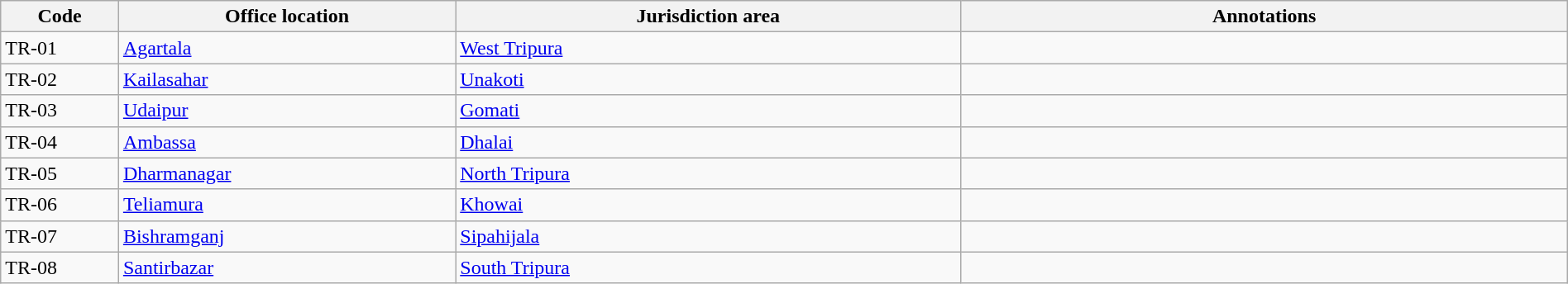<table class="wikitable sortable" style="width:100%;" border="1" cellspacing="0" cellpadding="3">
<tr>
<th scope="col" style="width:7%">Code</th>
<th scope="col" style="width:20%">Office location</th>
<th scope="col" style="width:30%">Jurisdiction area</th>
<th scope="col" style="width:36%" class="unsortable">Annotations</th>
</tr>
<tr>
<td>TR-01</td>
<td><a href='#'>Agartala</a></td>
<td><a href='#'>West Tripura</a></td>
<td></td>
</tr>
<tr>
<td>TR-02</td>
<td><a href='#'>Kailasahar</a></td>
<td><a href='#'>Unakoti</a></td>
<td></td>
</tr>
<tr>
<td>TR-03</td>
<td><a href='#'>Udaipur</a></td>
<td><a href='#'>Gomati</a></td>
<td></td>
</tr>
<tr>
<td>TR-04</td>
<td><a href='#'>Ambassa</a></td>
<td><a href='#'>Dhalai</a></td>
<td></td>
</tr>
<tr>
<td>TR-05</td>
<td><a href='#'>Dharmanagar</a></td>
<td><a href='#'>North Tripura</a></td>
<td></td>
</tr>
<tr>
<td>TR-06</td>
<td><a href='#'>Teliamura</a></td>
<td><a href='#'>Khowai</a></td>
<td></td>
</tr>
<tr>
<td>TR-07</td>
<td><a href='#'>Bishramganj</a></td>
<td><a href='#'>Sipahijala</a></td>
<td></td>
</tr>
<tr>
<td>TR-08</td>
<td><a href='#'>Santirbazar</a></td>
<td><a href='#'>South Tripura</a></td>
<td></td>
</tr>
</table>
